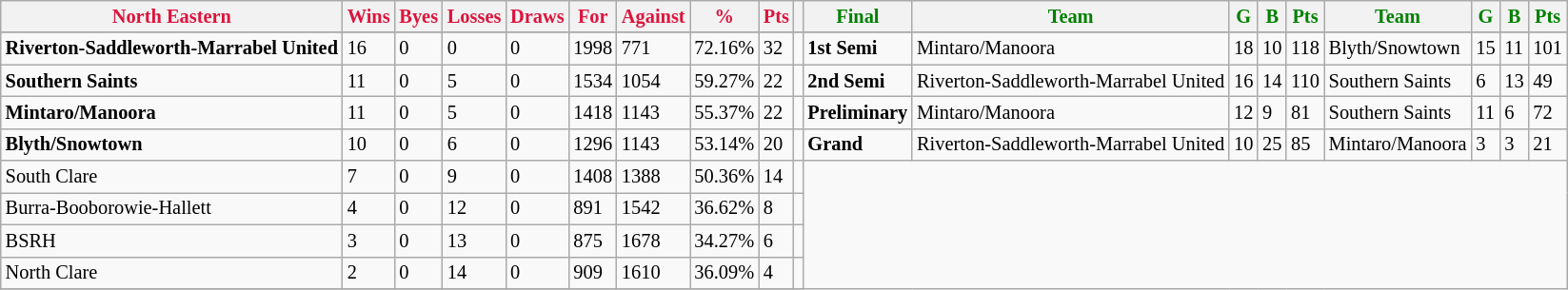<table style="font-size: 85%; text-align: left;" class="wikitable">
<tr>
<th style="color:crimson">North Eastern</th>
<th style="color:crimson">Wins</th>
<th style="color:crimson">Byes</th>
<th style="color:crimson">Losses</th>
<th style="color:crimson">Draws</th>
<th style="color:crimson">For</th>
<th style="color:crimson">Against</th>
<th style="color:crimson">%</th>
<th style="color:crimson">Pts</th>
<th></th>
<th style="color:green">Final</th>
<th style="color:green">Team</th>
<th style="color:green">G</th>
<th style="color:green">B</th>
<th style="color:green">Pts</th>
<th style="color:green">Team</th>
<th style="color:green">G</th>
<th style="color:green">B</th>
<th style="color:green">Pts</th>
</tr>
<tr>
</tr>
<tr>
</tr>
<tr>
<td><strong>	Riverton-Saddleworth-Marrabel United	</strong></td>
<td>16</td>
<td>0</td>
<td>0</td>
<td>0</td>
<td>1998</td>
<td>771</td>
<td>72.16%</td>
<td>32</td>
<td></td>
<td><strong>1st Semi</strong></td>
<td>Mintaro/Manoora</td>
<td>18</td>
<td>10</td>
<td>118</td>
<td>Blyth/Snowtown</td>
<td>15</td>
<td>11</td>
<td>101</td>
</tr>
<tr>
<td><strong>	Southern Saints	</strong></td>
<td>11</td>
<td>0</td>
<td>5</td>
<td>0</td>
<td>1534</td>
<td>1054</td>
<td>59.27%</td>
<td>22</td>
<td></td>
<td><strong>2nd Semi</strong></td>
<td>Riverton-Saddleworth-Marrabel United</td>
<td>16</td>
<td>14</td>
<td>110</td>
<td>Southern Saints</td>
<td>6</td>
<td>13</td>
<td>49</td>
</tr>
<tr>
<td><strong>	Mintaro/Manoora	</strong></td>
<td>11</td>
<td>0</td>
<td>5</td>
<td>0</td>
<td>1418</td>
<td>1143</td>
<td>55.37%</td>
<td>22</td>
<td></td>
<td><strong>Preliminary</strong></td>
<td>Mintaro/Manoora</td>
<td>12</td>
<td>9</td>
<td>81</td>
<td>Southern Saints</td>
<td>11</td>
<td>6</td>
<td>72</td>
</tr>
<tr>
<td><strong>	Blyth/Snowtown	</strong></td>
<td>10</td>
<td>0</td>
<td>6</td>
<td>0</td>
<td>1296</td>
<td>1143</td>
<td>53.14%</td>
<td>20</td>
<td></td>
<td><strong>Grand</strong></td>
<td>Riverton-Saddleworth-Marrabel United</td>
<td>10</td>
<td>25</td>
<td>85</td>
<td>Mintaro/Manoora</td>
<td>3</td>
<td>3</td>
<td>21</td>
</tr>
<tr>
<td>South Clare</td>
<td>7</td>
<td>0</td>
<td>9</td>
<td>0</td>
<td>1408</td>
<td>1388</td>
<td>50.36%</td>
<td>14</td>
<td></td>
</tr>
<tr>
<td>Burra-Booborowie-Hallett</td>
<td>4</td>
<td>0</td>
<td>12</td>
<td>0</td>
<td>891</td>
<td>1542</td>
<td>36.62%</td>
<td>8</td>
<td></td>
</tr>
<tr>
<td>BSRH</td>
<td>3</td>
<td>0</td>
<td>13</td>
<td>0</td>
<td>875</td>
<td>1678</td>
<td>34.27%</td>
<td>6</td>
<td></td>
</tr>
<tr>
<td>North Clare</td>
<td>2</td>
<td>0</td>
<td>14</td>
<td>0</td>
<td>909</td>
<td>1610</td>
<td>36.09%</td>
<td>4</td>
<td></td>
</tr>
<tr>
</tr>
</table>
